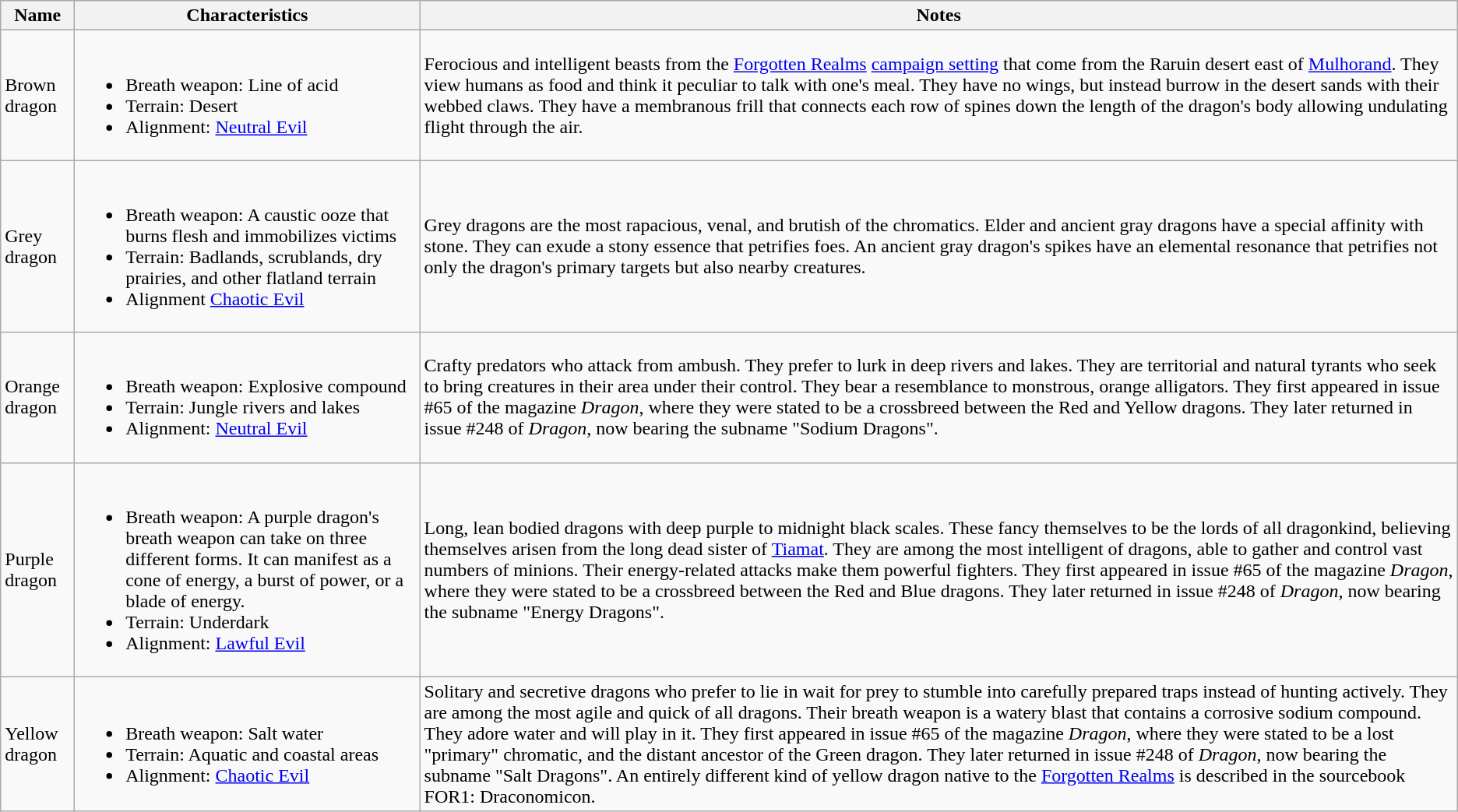<table class="wikitable">
<tr>
<th>Name</th>
<th>Characteristics</th>
<th>Notes</th>
</tr>
<tr>
<td>Brown dragon</td>
<td><br><ul><li>Breath weapon: Line of acid</li><li>Terrain: Desert</li><li>Alignment: <a href='#'>Neutral Evil</a></li></ul></td>
<td>Ferocious and intelligent beasts from the <a href='#'>Forgotten Realms</a> <a href='#'>campaign setting</a> that come from the Raruin desert east of <a href='#'>Mulhorand</a>. They view humans as food and think it peculiar to talk with one's meal. They have no wings, but instead burrow in the desert sands with their webbed claws. They have a membranous frill that connects each row of spines down the length of the dragon's body allowing undulating flight through the air.</td>
</tr>
<tr>
<td>Grey dragon</td>
<td><br><ul><li>Breath weapon: A caustic ooze that burns flesh and immobilizes victims</li><li>Terrain: Badlands, scrublands, dry prairies, and other flatland terrain</li><li>Alignment <a href='#'>Chaotic Evil</a></li></ul></td>
<td>Grey dragons are the most rapacious, venal, and brutish of the chromatics. Elder and ancient gray dragons have a special affinity with stone. They can exude a stony essence that petrifies foes. An ancient gray dragon's spikes have an elemental resonance that petrifies not only the dragon's primary targets but also nearby creatures.</td>
</tr>
<tr>
<td>Orange dragon</td>
<td><br><ul><li>Breath weapon: Explosive compound</li><li>Terrain: Jungle rivers and lakes</li><li>Alignment: <a href='#'>Neutral Evil</a></li></ul></td>
<td>Crafty predators who attack from ambush. They prefer to lurk in deep rivers and lakes. They are territorial and natural tyrants who seek to bring creatures in their area under their control. They bear a resemblance to monstrous, orange alligators. They first appeared in issue #65 of the magazine <em>Dragon</em>, where they were stated to be a crossbreed between the Red and Yellow dragons. They later returned in issue #248 of <em>Dragon</em>, now bearing the subname "Sodium Dragons".</td>
</tr>
<tr>
<td>Purple dragon</td>
<td><br><ul><li>Breath weapon: A purple dragon's breath weapon can take on three different forms. It can manifest as a cone of energy, a burst of power, or a blade of energy.</li><li>Terrain: Underdark</li><li>Alignment: <a href='#'>Lawful Evil</a></li></ul></td>
<td>Long, lean bodied dragons with deep purple to midnight black scales. These fancy themselves to be the lords of all dragonkind, believing themselves arisen from the long dead sister of <a href='#'>Tiamat</a>. They are among the most intelligent of dragons, able to gather and control vast numbers of minions. Their energy-related attacks make them powerful fighters. They first appeared in issue #65 of the magazine <em>Dragon</em>, where they were stated to be a crossbreed between the Red and Blue dragons. They later returned in issue #248 of <em>Dragon</em>, now bearing the subname "Energy Dragons".</td>
</tr>
<tr>
<td>Yellow dragon</td>
<td><br><ul><li>Breath weapon: Salt water</li><li>Terrain: Aquatic and coastal areas</li><li>Alignment: <a href='#'>Chaotic Evil</a></li></ul></td>
<td>Solitary and secretive dragons who prefer to lie in wait for prey to stumble into carefully prepared traps instead of hunting actively. They are among the most agile and quick of all dragons. Their breath weapon is a watery blast that contains a corrosive sodium compound. They adore water and will play in it. They first appeared in issue #65 of the magazine <em>Dragon</em>, where they were stated to be a lost "primary" chromatic, and the distant ancestor of the Green dragon. They later returned in issue #248 of <em>Dragon</em>, now bearing the subname "Salt Dragons". An entirely different kind of yellow dragon native to the <a href='#'>Forgotten Realms</a> is described in the sourcebook FOR1: Draconomicon.</td>
</tr>
</table>
